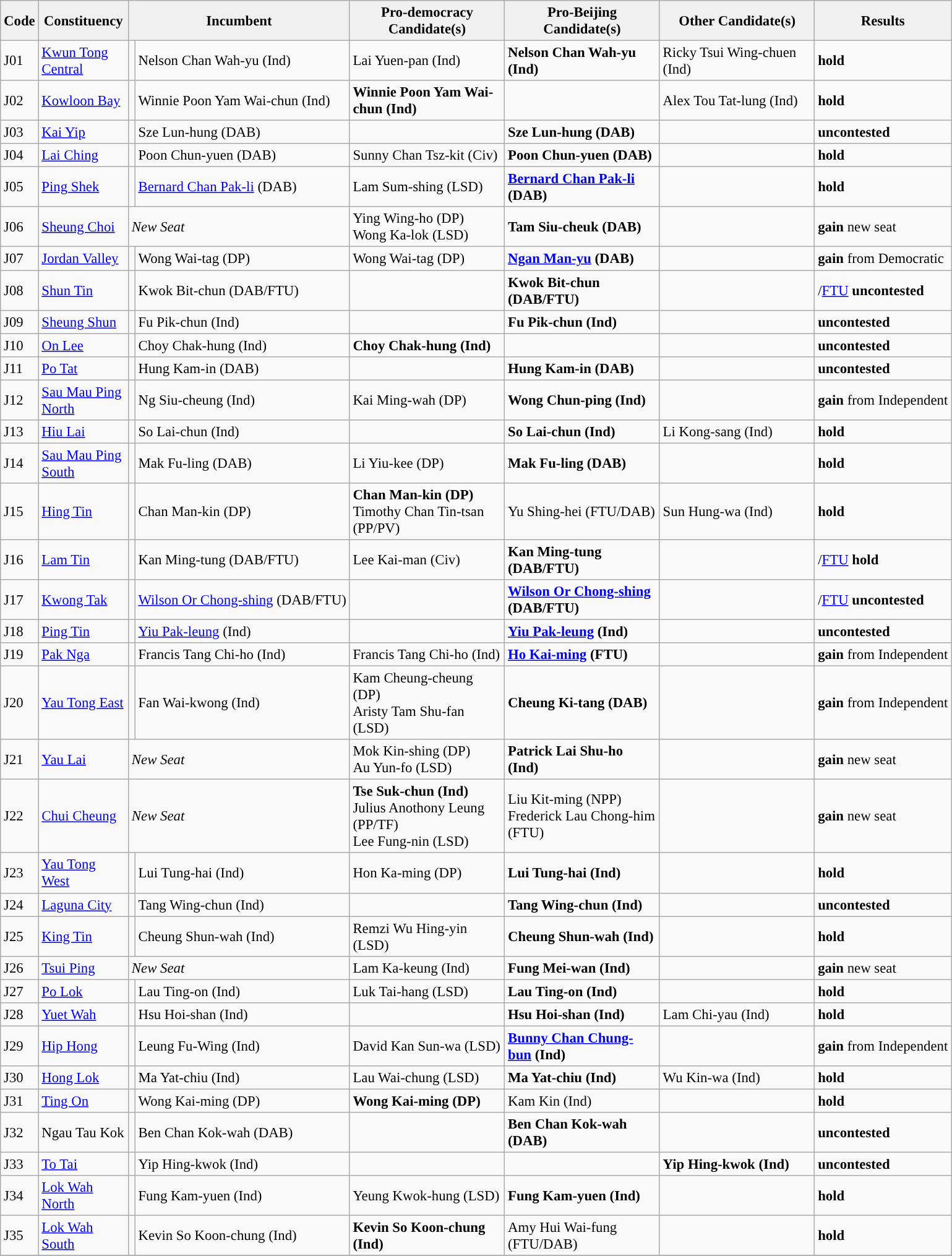<table class="wikitable" style="font-size: 95%;">
<tr>
<th align="center" style="background:#f0f0f0;" width="20px">Code</th>
<th align="center" style="background:#f0f0f0;" width="90px">Constituency</th>
<th align="center" style="background:#f0f0f0;" width="120px" colspan=2>Incumbent</th>
<th align="center" style="background:#f0f0f0;" width="160px">Pro-democracy Candidate(s)</th>
<th align="center" style="background:#f0f0f0;" width="160px">Pro-Beijing Candidate(s)</th>
<th align="center" style="background:#f0f0f0;" width="160px">Other Candidate(s)</th>
<th align="center" style="background:#f0f0f0;" width="100px" colspan="2">Results</th>
</tr>
<tr>
<td>J01</td>
<td><a href='#'>Kwun Tong Central</a></td>
<td></td>
<td>Nelson Chan Wah-yu (Ind)</td>
<td>Lai Yuen-pan (Ind)</td>
<td><strong>Nelson Chan Wah-yu (Ind)</strong></td>
<td>Ricky Tsui Wing-chuen (Ind)</td>
<td> <strong>hold</strong></td>
</tr>
<tr>
<td>J02</td>
<td><a href='#'>Kowloon Bay</a></td>
<td></td>
<td>Winnie Poon Yam Wai-chun (Ind)</td>
<td><strong>Winnie Poon Yam Wai-chun (Ind)</strong></td>
<td></td>
<td>Alex Tou Tat-lung (Ind)</td>
<td> <strong>hold</strong></td>
</tr>
<tr>
<td>J03</td>
<td><a href='#'>Kai Yip</a></td>
<td></td>
<td>Sze Lun-hung (DAB)</td>
<td></td>
<td><strong>Sze Lun-hung (DAB)</strong></td>
<td></td>
<td> <strong>uncontested</strong></td>
</tr>
<tr>
<td>J04</td>
<td><a href='#'>Lai Ching</a></td>
<td></td>
<td>Poon Chun-yuen (DAB)</td>
<td>Sunny Chan Tsz-kit (Civ)</td>
<td><strong>Poon Chun-yuen (DAB)</strong></td>
<td></td>
<td> <strong>hold</strong></td>
</tr>
<tr>
<td>J05</td>
<td><a href='#'>Ping Shek</a></td>
<td></td>
<td><a href='#'>Bernard Chan Pak-li</a> (DAB)</td>
<td>Lam Sum-shing (LSD)</td>
<td><strong><a href='#'>Bernard Chan Pak-li</a> (DAB)</strong></td>
<td></td>
<td> <strong>hold</strong></td>
</tr>
<tr>
<td>J06</td>
<td><a href='#'>Sheung Choi</a></td>
<td colspan=2><em>New Seat</em></td>
<td>Ying Wing-ho (DP)<br> Wong Ka-lok (LSD)</td>
<td><strong>Tam Siu-cheuk (DAB)</strong></td>
<td></td>
<td> <strong>gain</strong> new seat</td>
</tr>
<tr>
<td>J07</td>
<td><a href='#'>Jordan Valley</a></td>
<td></td>
<td>Wong Wai-tag (DP)</td>
<td>Wong Wai-tag (DP)</td>
<td><strong><a href='#'>Ngan Man-yu</a> (DAB)</strong></td>
<td></td>
<td> <strong>gain</strong> from Democratic</td>
</tr>
<tr>
<td>J08</td>
<td><a href='#'>Shun Tin</a></td>
<td></td>
<td>Kwok Bit-chun (DAB/FTU)</td>
<td></td>
<td><strong>Kwok Bit-chun (DAB/FTU)</strong></td>
<td></td>
<td>/<a href='#'>FTU</a> <strong>uncontested</strong></td>
</tr>
<tr>
<td>J09</td>
<td><a href='#'>Sheung Shun</a></td>
<td></td>
<td>Fu Pik-chun (Ind)</td>
<td></td>
<td><strong>Fu Pik-chun (Ind)</strong></td>
<td></td>
<td> <strong>uncontested</strong></td>
</tr>
<tr>
<td>J10</td>
<td><a href='#'>On Lee</a></td>
<td></td>
<td>Choy Chak-hung (Ind)</td>
<td><strong>Choy Chak-hung (Ind)</strong></td>
<td></td>
<td></td>
<td> <strong>uncontested</strong></td>
</tr>
<tr>
<td>J11</td>
<td><a href='#'>Po Tat</a></td>
<td></td>
<td>Hung Kam-in (DAB)</td>
<td></td>
<td><strong>Hung Kam-in (DAB)</strong></td>
<td></td>
<td> <strong>uncontested</strong></td>
</tr>
<tr>
<td>J12</td>
<td><a href='#'>Sau Mau Ping North</a></td>
<td></td>
<td>Ng Siu-cheung (Ind)</td>
<td>Kai Ming-wah (DP)</td>
<td><strong>Wong Chun-ping (Ind) </strong></td>
<td></td>
<td> <strong>gain</strong> from Independent</td>
</tr>
<tr>
<td>J13</td>
<td><a href='#'>Hiu Lai</a></td>
<td></td>
<td>So Lai-chun (Ind)</td>
<td></td>
<td><strong>So Lai-chun (Ind)</strong></td>
<td>Li Kong-sang (Ind)</td>
<td> <strong>hold</strong></td>
</tr>
<tr>
<td>J14</td>
<td><a href='#'>Sau Mau Ping South</a></td>
<td></td>
<td>Mak Fu-ling (DAB)</td>
<td>Li Yiu-kee (DP)</td>
<td><strong>Mak Fu-ling (DAB)</strong></td>
<td></td>
<td> <strong>hold</strong></td>
</tr>
<tr>
<td>J15</td>
<td><a href='#'>Hing Tin</a></td>
<td></td>
<td>Chan Man-kin (DP)</td>
<td><strong>Chan Man-kin (DP)</strong><br>Timothy Chan Tin-tsan (PP/PV)</td>
<td>Yu Shing-hei (FTU/DAB)</td>
<td>Sun Hung-wa (Ind)</td>
<td> <strong>hold</strong></td>
</tr>
<tr>
<td>J16</td>
<td><a href='#'>Lam Tin</a></td>
<td></td>
<td>Kan Ming-tung (DAB/FTU)</td>
<td>Lee Kai-man (Civ)</td>
<td><strong>Kan Ming-tung (DAB/FTU)</strong></td>
<td></td>
<td>/<a href='#'>FTU</a> <strong>hold</strong></td>
</tr>
<tr>
<td>J17</td>
<td><a href='#'>Kwong Tak</a></td>
<td></td>
<td><a href='#'>Wilson Or Chong-shing</a> (DAB/FTU)</td>
<td></td>
<td><strong><a href='#'>Wilson Or Chong-shing</a> (DAB/FTU)</strong></td>
<td></td>
<td>/<a href='#'>FTU</a> <strong>uncontested</strong></td>
</tr>
<tr>
<td>J18</td>
<td><a href='#'>Ping Tin</a></td>
<td></td>
<td><a href='#'>Yiu Pak-leung</a> (Ind)</td>
<td></td>
<td><strong><a href='#'>Yiu Pak-leung</a> (Ind)</strong></td>
<td></td>
<td> <strong>uncontested</strong></td>
</tr>
<tr>
<td>J19</td>
<td><a href='#'>Pak Nga</a></td>
<td></td>
<td>Francis Tang Chi-ho (Ind)</td>
<td>Francis Tang Chi-ho (Ind)</td>
<td><strong> <a href='#'>Ho Kai-ming</a> (FTU) </strong></td>
<td></td>
<td> <strong>gain</strong> from Independent</td>
</tr>
<tr>
<td>J20</td>
<td><a href='#'>Yau Tong East</a></td>
<td></td>
<td>Fan Wai-kwong (Ind)</td>
<td>Kam Cheung-cheung (DP)<br>Aristy Tam Shu-fan (LSD)</td>
<td><strong>Cheung Ki-tang (DAB)</strong></td>
<td></td>
<td> <strong>gain</strong> from Independent</td>
</tr>
<tr>
<td>J21</td>
<td><a href='#'>Yau Lai</a></td>
<td colspan=2><em>New Seat</em></td>
<td>Mok Kin-shing (DP)<br> Au Yun-fo (LSD)</td>
<td><strong>Patrick Lai Shu-ho (Ind)</strong></td>
<td></td>
<td> <strong>gain</strong> new seat</td>
</tr>
<tr>
<td>J22</td>
<td><a href='#'>Chui Cheung</a></td>
<td colspan=2><em>New Seat</em></td>
<td><strong>Tse Suk-chun (Ind)</strong><br>Julius Anothony Leung (PP/TF)<br>Lee Fung-nin (LSD)</td>
<td>Liu Kit-ming (NPP)<br>Frederick Lau Chong-him (FTU)</td>
<td></td>
<td> <strong>gain</strong> new seat</td>
</tr>
<tr>
<td>J23</td>
<td><a href='#'>Yau Tong West</a></td>
<td></td>
<td>Lui Tung-hai (Ind)</td>
<td>Hon Ka-ming (DP)</td>
<td><strong>Lui Tung-hai (Ind)</strong></td>
<td></td>
<td> <strong>hold</strong></td>
</tr>
<tr>
<td>J24</td>
<td><a href='#'>Laguna City</a></td>
<td></td>
<td>Tang Wing-chun (Ind)</td>
<td></td>
<td><strong>Tang Wing-chun (Ind)</strong></td>
<td></td>
<td> <strong>uncontested</strong></td>
</tr>
<tr>
<td>J25</td>
<td><a href='#'>King Tin</a></td>
<td></td>
<td>Cheung Shun-wah (Ind)</td>
<td>Remzi Wu Hing-yin (LSD)</td>
<td><strong>Cheung Shun-wah (Ind)</strong></td>
<td></td>
<td> <strong>hold</strong></td>
</tr>
<tr>
<td>J26</td>
<td><a href='#'>Tsui Ping</a></td>
<td colspan=2><em>New Seat</em></td>
<td>Lam Ka-keung (Ind)</td>
<td><strong>Fung Mei-wan (Ind)</strong></td>
<td></td>
<td> <strong>gain</strong> new seat</td>
</tr>
<tr>
<td>J27</td>
<td><a href='#'>Po Lok</a></td>
<td></td>
<td>Lau Ting-on (Ind)</td>
<td>Luk Tai-hang (LSD)</td>
<td><strong>Lau Ting-on (Ind)</strong></td>
<td></td>
<td> <strong>hold</strong></td>
</tr>
<tr>
<td>J28</td>
<td><a href='#'>Yuet Wah</a></td>
<td></td>
<td>Hsu Hoi-shan (Ind)</td>
<td></td>
<td><strong>Hsu Hoi-shan (Ind)</strong></td>
<td>Lam Chi-yau (Ind)</td>
<td> <strong>hold</strong></td>
</tr>
<tr>
<td>J29</td>
<td><a href='#'>Hip Hong</a></td>
<td></td>
<td>Leung Fu-Wing (Ind)</td>
<td>David Kan Sun-wa (LSD)</td>
<td><strong><a href='#'>Bunny Chan Chung-bun</a> (Ind)</strong></td>
<td></td>
<td> <strong>gain</strong> from Independent</td>
</tr>
<tr>
<td>J30</td>
<td><a href='#'>Hong Lok</a></td>
<td></td>
<td>Ma Yat-chiu (Ind)</td>
<td>Lau Wai-chung (LSD)</td>
<td><strong>Ma Yat-chiu (Ind)</strong></td>
<td>Wu Kin-wa (Ind)</td>
<td> <strong>hold</strong></td>
</tr>
<tr>
<td>J31</td>
<td><a href='#'>Ting On</a></td>
<td></td>
<td>Wong Kai-ming (DP)</td>
<td><strong>Wong Kai-ming (DP)</strong></td>
<td>Kam Kin (Ind) </td>
<td></td>
<td> <strong>hold</strong></td>
</tr>
<tr>
<td>J32</td>
<td>Ngau Tau Kok</td>
<td></td>
<td>Ben Chan Kok-wah (DAB)</td>
<td></td>
<td><strong>Ben Chan Kok-wah (DAB)</strong></td>
<td></td>
<td> <strong>uncontested</strong></td>
</tr>
<tr>
<td>J33</td>
<td><a href='#'>To Tai</a></td>
<td></td>
<td>Yip Hing-kwok (Ind)</td>
<td></td>
<td></td>
<td><strong>Yip Hing-kwok (Ind)</strong></td>
<td> <strong>uncontested</strong></td>
</tr>
<tr>
<td>J34</td>
<td><a href='#'>Lok Wah North</a></td>
<td></td>
<td>Fung Kam-yuen (Ind)</td>
<td>Yeung Kwok-hung (LSD)</td>
<td><strong>Fung Kam-yuen (Ind)</strong> </td>
<td></td>
<td> <strong>hold</strong></td>
</tr>
<tr>
<td>J35</td>
<td><a href='#'>Lok Wah South</a></td>
<td></td>
<td>Kevin So Koon-chung (Ind)</td>
<td><strong>Kevin So Koon-chung (Ind)</strong></td>
<td>Amy Hui Wai-fung (FTU/DAB)</td>
<td></td>
<td> <strong>hold</strong></td>
</tr>
<tr>
</tr>
</table>
